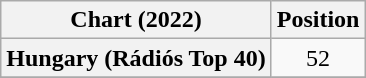<table class="wikitable sortable plainrowheaders" style="text-align:center">
<tr>
<th scope="col">Chart (2022)</th>
<th scope="col">Position</th>
</tr>
<tr>
<th scope="row">Hungary (Rádiós Top 40)</th>
<td>52</td>
</tr>
<tr>
</tr>
</table>
